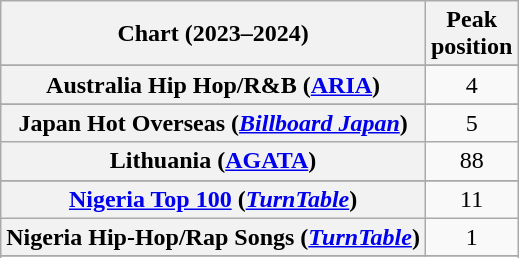<table class="wikitable sortable plainrowheaders" style="text-align:center">
<tr>
<th scope="col">Chart (2023–2024)</th>
<th scope="col">Peak<br>position</th>
</tr>
<tr>
</tr>
<tr>
<th scope="row">Australia Hip Hop/R&B (<a href='#'>ARIA</a>)</th>
<td>4</td>
</tr>
<tr>
</tr>
<tr>
</tr>
<tr>
</tr>
<tr>
</tr>
<tr>
<th scope="row">Japan Hot Overseas (<em><a href='#'>Billboard Japan</a></em>)</th>
<td>5</td>
</tr>
<tr>
<th scope="row">Lithuania (<a href='#'>AGATA</a>)</th>
<td>88</td>
</tr>
<tr>
</tr>
<tr>
</tr>
<tr>
<th scope="row"><a href='#'>Nigeria Top 100</a> (<em><a href='#'>TurnTable</a></em>)</th>
<td>11</td>
</tr>
<tr>
<th scope="row">Nigeria Hip-Hop/Rap Songs (<em><a href='#'>TurnTable</a></em>)</th>
<td>1</td>
</tr>
<tr>
</tr>
<tr>
</tr>
<tr>
</tr>
<tr>
</tr>
<tr>
</tr>
<tr>
</tr>
<tr>
</tr>
<tr>
</tr>
<tr>
</tr>
<tr>
</tr>
<tr>
</tr>
<tr>
</tr>
</table>
